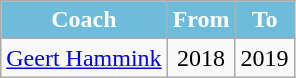<table class="wikitable" style="text-align:center;">
<tr>
<th style="background:#6EBCDB; color:white;">Coach</th>
<th style="background:#6EBCDB; color:white;">From</th>
<th style="background:#6EBCDB; color:white;">To</th>
</tr>
<tr>
<td align=left> <a href='#'>Geert Hammink</a></td>
<td>2018</td>
<td>2019</td>
</tr>
</table>
